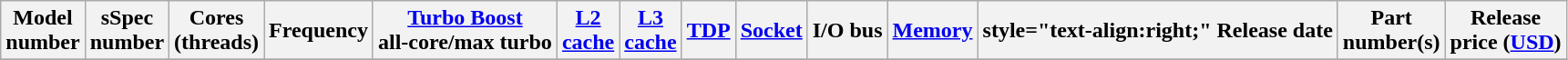<table class="wikitable sortable">
<tr>
<th>Model<br>number</th>
<th>sSpec<br>number</th>
<th>Cores<br>(threads)</th>
<th>Frequency</th>
<th><a href='#'>Turbo Boost</a><br>all-core/max turbo</th>
<th><a href='#'>L2<br>cache</a></th>
<th><a href='#'>L3<br>cache</a></th>
<th><a href='#'>TDP</a></th>
<th><a href='#'>Socket</a></th>
<th>I/O bus</th>
<th><a href='#'>Memory</a></th>
<th>style="text-align:right;"  Release date</th>
<th>Part<br>number(s)</th>
<th>Release<br>price (<a href='#'>USD</a>)<br></th>
</tr>
<tr>
</tr>
</table>
